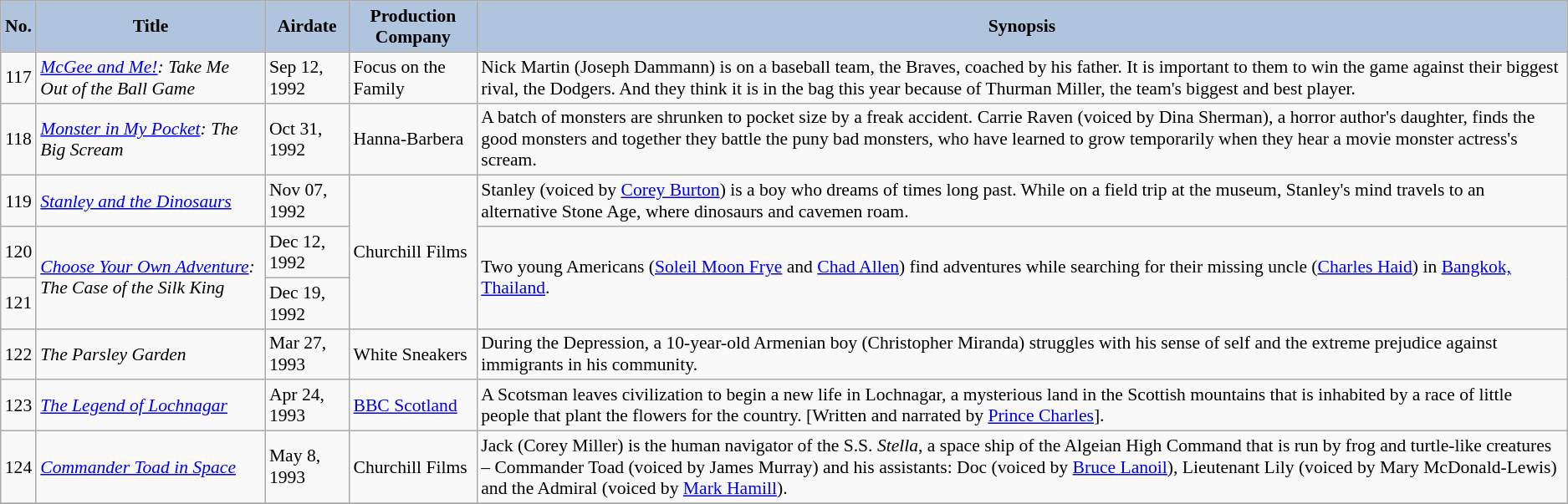<table class="wikitable" style="font-size:90%;">
<tr>
<th style="background:#B0C4DE;">No.</th>
<th style="background:#B0C4DE;">Title</th>
<th style="background:#B0C4DE;">Airdate</th>
<th style="background:#B0C4DE;">Production Company</th>
<th style="background:#B0C4DE;">Synopsis</th>
</tr>
<tr>
<td align="center">117</td>
<td><em><a href='#'>McGee and Me!</a>: Take Me Out of the Ball Game</em></td>
<td>Sep 12, 1992</td>
<td>Focus on the Family</td>
<td>Nick Martin (Joseph Dammann) is on a baseball team, the Braves, coached by his father. It is important to them to win the game against their biggest rival, the Dodgers. And they think it is in the bag this year because of Thurman Miller, the team's biggest and best player.</td>
</tr>
<tr>
<td align="center">118</td>
<td><em><a href='#'>Monster in My Pocket</a>: The Big Scream</em></td>
<td>Oct 31, 1992</td>
<td>Hanna-Barbera</td>
<td>A batch of monsters are shrunken to pocket size by a freak accident. Carrie Raven (voiced by Dina Sherman), a horror author's daughter, finds the good monsters and together they battle the puny bad monsters, who have learned to grow temporarily when they hear a movie monster actress's scream.</td>
</tr>
<tr>
<td align="center">119</td>
<td><em><a href='#'>Stanley and the Dinosaurs</a></em></td>
<td>Nov 07, 1992</td>
<td rowspan=3>Churchill Films</td>
<td>Stanley (voiced by <a href='#'>Corey Burton</a>) is a boy who dreams of times long past. While on a field trip at the museum, Stanley's mind travels to an alternative Stone Age, where dinosaurs and cavemen roam.</td>
</tr>
<tr>
<td align="center">120</td>
<td rowspan="2"><em><a href='#'>Choose Your Own Adventure</a>: The Case of the Silk King</em></td>
<td>Dec 12, 1992</td>
<td rowspan=2>Two young Americans (<a href='#'>Soleil Moon Frye</a> and <a href='#'>Chad Allen</a>) find adventures while searching for their missing uncle (<a href='#'>Charles Haid</a>) in <a href='#'>Bangkok, Thailand</a>.</td>
</tr>
<tr>
<td align="center">121</td>
<td>Dec 19, 1992</td>
</tr>
<tr>
<td align="center">122</td>
<td><em>The Parsley Garden</em></td>
<td>Mar 27, 1993</td>
<td>White Sneakers</td>
<td>During the Depression, a 10-year-old Armenian boy (Christopher Miranda) struggles with his sense of self and the extreme prejudice against immigrants in his community.</td>
</tr>
<tr>
<td align="center">123</td>
<td><em><a href='#'>The Legend of Lochnagar</a></em></td>
<td>Apr 24, 1993</td>
<td><a href='#'>BBC Scotland</a></td>
<td>A Scotsman leaves civilization to begin a new life in Lochnagar, a mysterious land in the Scottish mountains that is inhabited by a race of little people that plant the flowers for the country. [Written and narrated by <a href='#'>Prince Charles</a>].</td>
</tr>
<tr>
<td align="center">124</td>
<td><em><a href='#'>Commander Toad in Space</a></em></td>
<td>May 8, 1993</td>
<td>Churchill Films</td>
<td>Jack (Corey Miller) is the human navigator of the S.S. <em>Stella</em>, a space ship of the Algeian High Command that is run by frog and turtle-like creatures – Commander Toad (voiced by James Murray) and his assistants: Doc (voiced by <a href='#'>Bruce Lanoil</a>), Lieutenant Lily (voiced by Mary McDonald-Lewis) and the Admiral (voiced by <a href='#'>Mark Hamill</a>).</td>
</tr>
<tr>
</tr>
</table>
